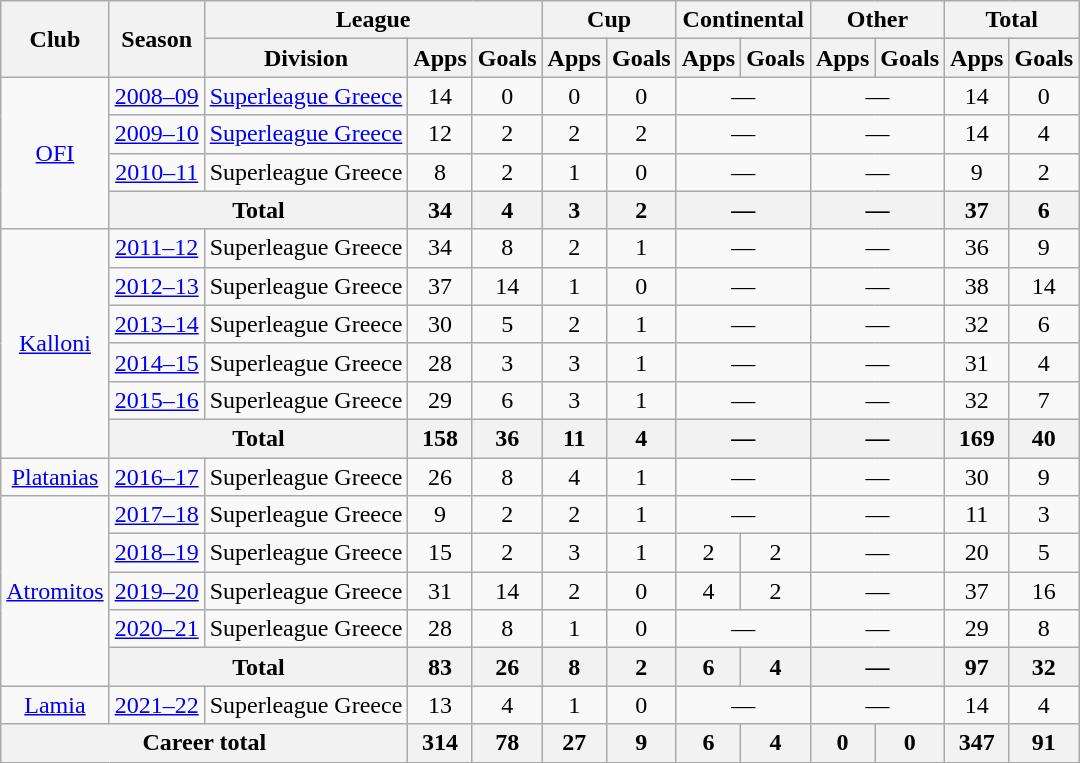<table class="wikitable" style="text-align:center">
<tr>
<th rowspan=2>Club</th>
<th rowspan=2>Season</th>
<th colspan=3>League</th>
<th colspan=2>Cup</th>
<th colspan=2>Continental</th>
<th colspan=2>Other</th>
<th colspan=2>Total</th>
</tr>
<tr>
<th>Division</th>
<th>Apps</th>
<th>Goals</th>
<th>Apps</th>
<th>Goals</th>
<th>Apps</th>
<th>Goals</th>
<th>Apps</th>
<th>Goals</th>
<th>Apps</th>
<th>Goals</th>
</tr>
<tr>
<td rowspan="4"><a href='#'>OFI</a></td>
<td><a href='#'>2008–09</a></td>
<td><a href='#'>Superleague Greece</a></td>
<td>14</td>
<td>0</td>
<td>0</td>
<td>0</td>
<td colspan="2">—</td>
<td colspan="2">—</td>
<td>14</td>
<td>0</td>
</tr>
<tr>
<td><a href='#'>2009–10</a></td>
<td><a href='#'>Superleague Greece</a></td>
<td>12</td>
<td>2</td>
<td>2</td>
<td>2</td>
<td colspan="2">—</td>
<td colspan="2">—</td>
<td>14</td>
<td>4</td>
</tr>
<tr>
<td><a href='#'>2010–11</a></td>
<td>Superleague Greece</td>
<td>8</td>
<td>2</td>
<td>1</td>
<td>0</td>
<td colspan="2">—</td>
<td colspan="2">—</td>
<td>9</td>
<td>2</td>
</tr>
<tr>
<th colspan="2">Total</th>
<th>34</th>
<th>4</th>
<th>3</th>
<th>2</th>
<th colspan="2">—</th>
<th colspan="2">—</th>
<th>37</th>
<th>6</th>
</tr>
<tr>
<td rowspan="6"><a href='#'>Kalloni</a></td>
<td><a href='#'>2011–12</a></td>
<td>Superleague Greece</td>
<td>34</td>
<td>8</td>
<td>2</td>
<td>1</td>
<td colspan="2">—</td>
<td colspan="2">—</td>
<td>36</td>
<td>9</td>
</tr>
<tr>
<td><a href='#'>2012–13</a></td>
<td>Superleague Greece</td>
<td>37</td>
<td>14</td>
<td>1</td>
<td>0</td>
<td colspan="2">—</td>
<td colspan="2">—</td>
<td>38</td>
<td>14</td>
</tr>
<tr>
<td><a href='#'>2013–14</a></td>
<td>Superleague Greece</td>
<td>30</td>
<td>5</td>
<td>2</td>
<td>1</td>
<td colspan="2">—</td>
<td colspan="2">—</td>
<td>32</td>
<td>6</td>
</tr>
<tr>
<td><a href='#'>2014–15</a></td>
<td>Superleague Greece</td>
<td>28</td>
<td>3</td>
<td>3</td>
<td>1</td>
<td colspan="2">—</td>
<td colspan="2">—</td>
<td>31</td>
<td>4</td>
</tr>
<tr>
<td><a href='#'>2015–16</a></td>
<td>Superleague Greece</td>
<td>29</td>
<td>6</td>
<td>3</td>
<td>1</td>
<td colspan="2">—</td>
<td colspan="2">—</td>
<td>32</td>
<td>7</td>
</tr>
<tr>
<th colspan="2">Total</th>
<th>158</th>
<th>36</th>
<th>11</th>
<th>4</th>
<th colspan="2">—</th>
<th colspan="2">—</th>
<th>169</th>
<th>40</th>
</tr>
<tr>
<td><a href='#'>Platanias</a></td>
<td><a href='#'>2016–17</a></td>
<td>Superleague Greece</td>
<td>26</td>
<td>8</td>
<td>4</td>
<td>1</td>
<td colspan="2">—</td>
<td colspan="2">—</td>
<td>30</td>
<td>9</td>
</tr>
<tr>
<td rowspan="5"><a href='#'>Atromitos</a></td>
<td><a href='#'>2017–18</a></td>
<td>Superleague Greece</td>
<td>9</td>
<td>2</td>
<td>2</td>
<td>1</td>
<td colspan="2">—</td>
<td colspan="2">—</td>
<td>11</td>
<td>3</td>
</tr>
<tr>
<td><a href='#'>2018–19</a></td>
<td>Superleague Greece</td>
<td>15</td>
<td>2</td>
<td>3</td>
<td>1</td>
<td>2</td>
<td>2</td>
<td colspan="2">—</td>
<td>20</td>
<td>5</td>
</tr>
<tr>
<td><a href='#'>2019–20</a></td>
<td>Superleague Greece</td>
<td>31</td>
<td>14</td>
<td>2</td>
<td>0</td>
<td>4</td>
<td>2</td>
<td colspan="2">—</td>
<td>37</td>
<td>16</td>
</tr>
<tr>
<td><a href='#'>2020–21</a></td>
<td>Superleague Greece</td>
<td>28</td>
<td>8</td>
<td>1</td>
<td>0</td>
<td colspan="2">—</td>
<td colspan="2">—</td>
<td>29</td>
<td>8</td>
</tr>
<tr>
<th colspan="2">Total</th>
<th>83</th>
<th>26</th>
<th>8</th>
<th>2</th>
<th>6</th>
<th>4</th>
<th colspan="2">—</th>
<th>97</th>
<th>32</th>
</tr>
<tr>
<td><a href='#'>Lamia</a></td>
<td><a href='#'>2021–22</a></td>
<td>Superleague Greece</td>
<td>13</td>
<td>4</td>
<td>1</td>
<td>0</td>
<td colspan="2">—</td>
<td colspan="2">—</td>
<td>14</td>
<td>4</td>
</tr>
<tr>
<th colspan="3">Career total</th>
<th>314</th>
<th>78</th>
<th>27</th>
<th>9</th>
<th>6</th>
<th>4</th>
<th>0</th>
<th>0</th>
<th>347</th>
<th>91</th>
</tr>
</table>
